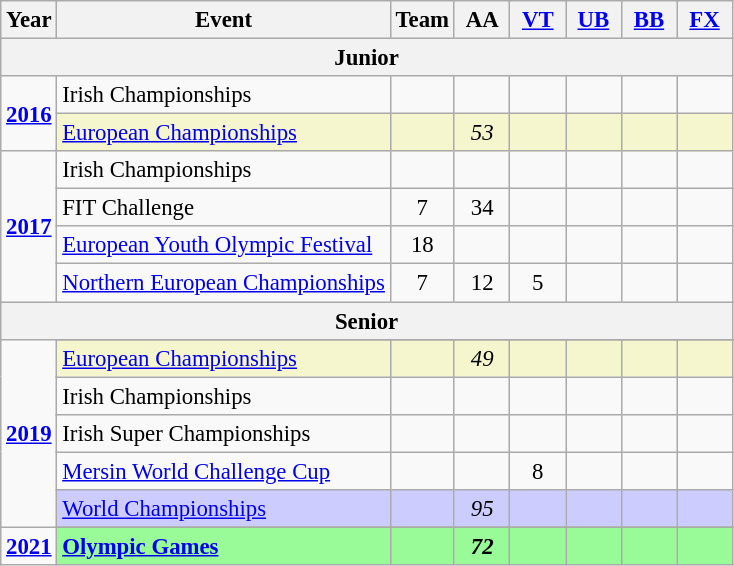<table class="wikitable" style="text-align:center; font-size:95%;">
<tr>
<th align=center>Year</th>
<th align=center>Event</th>
<th style="width:30px;">Team</th>
<th style="width:30px;">AA</th>
<th style="width:30px;"><a href='#'>VT</a></th>
<th style="width:30px;"><a href='#'>UB</a></th>
<th style="width:30px;"><a href='#'>BB</a></th>
<th style="width:30px;"><a href='#'>FX</a></th>
</tr>
<tr>
<th colspan="8"><strong>Junior</strong></th>
</tr>
<tr>
<td rowspan="2"><strong><a href='#'>2016</a></strong></td>
<td align=left>Irish Championships</td>
<td></td>
<td></td>
<td></td>
<td></td>
<td></td>
<td></td>
</tr>
<tr bgcolor=#F5F6CE>
<td align=left><a href='#'>European Championships</a></td>
<td></td>
<td><em>53</em></td>
<td></td>
<td></td>
<td></td>
<td></td>
</tr>
<tr>
<td rowspan="4"><strong><a href='#'>2017</a></strong></td>
<td align=left>Irish Championships</td>
<td></td>
<td></td>
<td></td>
<td></td>
<td></td>
<td></td>
</tr>
<tr>
<td align=left>FIT Challenge</td>
<td>7</td>
<td>34</td>
<td></td>
<td></td>
<td></td>
<td></td>
</tr>
<tr>
<td align=left><a href='#'>European Youth Olympic Festival</a></td>
<td>18</td>
<td></td>
<td></td>
<td></td>
<td></td>
<td></td>
</tr>
<tr>
<td align=left><a href='#'>Northern European Championships</a></td>
<td>7</td>
<td>12</td>
<td>5</td>
<td></td>
<td></td>
<td></td>
</tr>
<tr>
<th colspan="8"><strong>Senior</strong></th>
</tr>
<tr>
<td rowspan="6"><strong><a href='#'>2019</a></strong></td>
</tr>
<tr bgcolor=#F5F6CE>
<td align=left><a href='#'>European Championships</a></td>
<td></td>
<td><em>49</em></td>
<td></td>
<td></td>
<td></td>
<td></td>
</tr>
<tr>
<td align=left>Irish Championships</td>
<td></td>
<td></td>
<td></td>
<td></td>
<td></td>
<td></td>
</tr>
<tr>
<td align=left>Irish Super Championships</td>
<td></td>
<td></td>
<td></td>
<td></td>
<td></td>
<td></td>
</tr>
<tr>
<td align=left><a href='#'>Mersin World Challenge Cup</a></td>
<td></td>
<td></td>
<td>8</td>
<td></td>
<td></td>
<td></td>
</tr>
<tr bgcolor=CCCCFF>
<td align=left><a href='#'>World Championships</a></td>
<td></td>
<td><em>95</em></td>
<td></td>
<td></td>
<td></td>
<td></td>
</tr>
<tr>
<td rowspan="2"><strong><a href='#'>2021</a></strong></td>
</tr>
<tr bgcolor=98FB98>
<td align=left><strong><a href='#'>Olympic Games</a></strong></td>
<td></td>
<td><strong><em>72</em></strong></td>
<td></td>
<td></td>
<td></td>
<td></td>
</tr>
</table>
